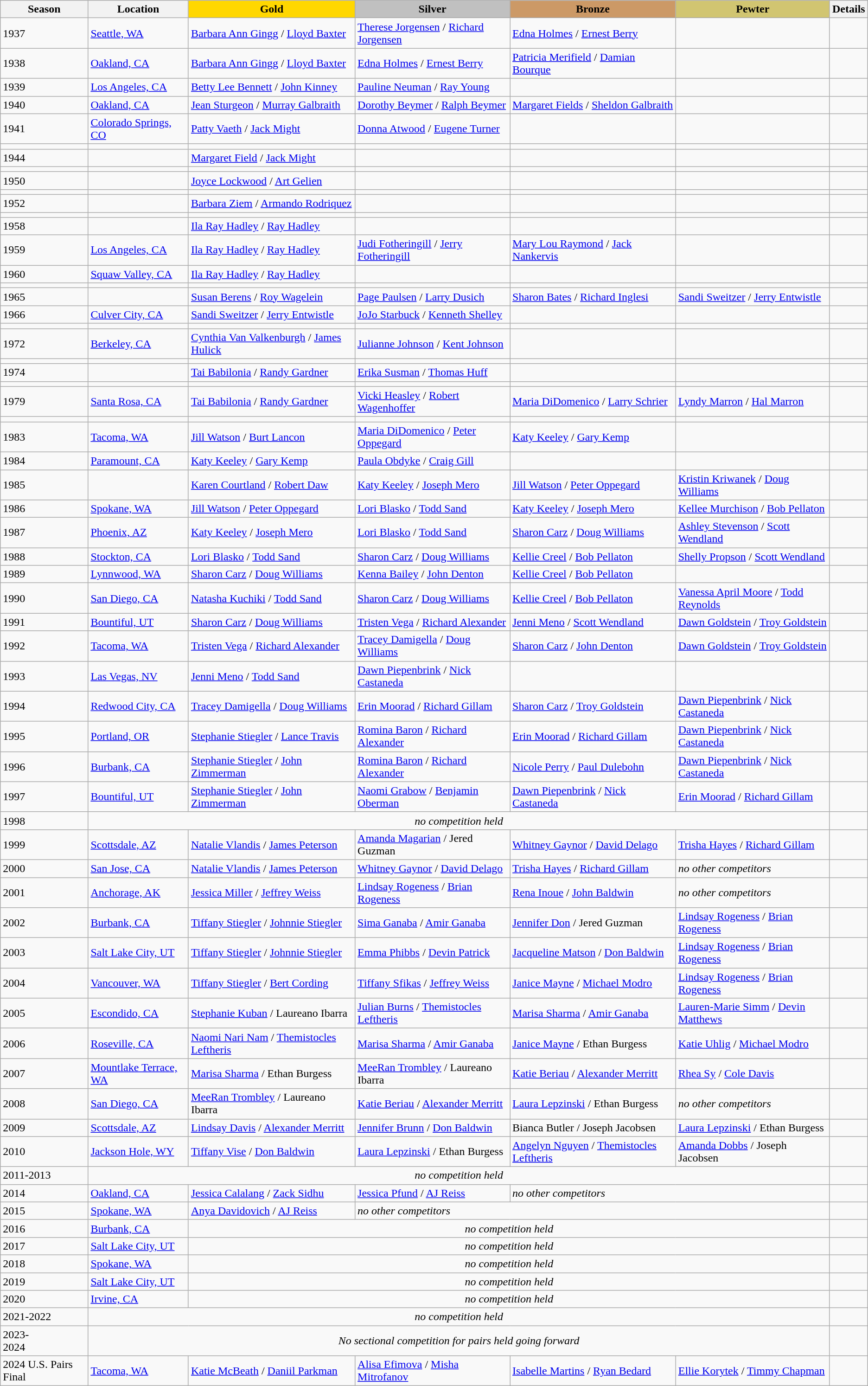<table class="wikitable">
<tr>
<th>Season</th>
<th>Location</th>
<td align=center bgcolor=gold><strong>Gold</strong></td>
<td align=center bgcolor=silver><strong>Silver</strong></td>
<td align=center bgcolor=cc9966><strong>Bronze</strong></td>
<td align=center bgcolor=d1c571><strong>Pewter</strong></td>
<th>Details</th>
</tr>
<tr>
<td>1937</td>
<td><a href='#'>Seattle, WA</a></td>
<td><a href='#'>Barbara Ann Gingg</a> / <a href='#'>Lloyd Baxter</a></td>
<td><a href='#'>Therese Jorgensen</a> / <a href='#'>Richard Jorgensen</a></td>
<td><a href='#'>Edna Holmes</a> / <a href='#'>Ernest Berry</a></td>
<td></td>
<td></td>
</tr>
<tr>
<td>1938</td>
<td><a href='#'>Oakland, CA</a></td>
<td><a href='#'>Barbara Ann Gingg</a> / <a href='#'>Lloyd Baxter</a></td>
<td><a href='#'>Edna Holmes</a> / <a href='#'>Ernest Berry</a></td>
<td><a href='#'>Patricia Merifield</a> / <a href='#'>Damian Bourque</a></td>
<td></td>
<td></td>
</tr>
<tr>
<td>1939</td>
<td><a href='#'>Los Angeles, CA</a></td>
<td><a href='#'>Betty Lee Bennett</a> / <a href='#'>John Kinney</a></td>
<td><a href='#'>Pauline Neuman</a> / <a href='#'>Ray Young</a></td>
<td></td>
<td></td>
<td></td>
</tr>
<tr>
<td>1940</td>
<td><a href='#'>Oakland, CA</a></td>
<td><a href='#'>Jean Sturgeon</a> / <a href='#'>Murray Galbraith</a></td>
<td><a href='#'>Dorothy Beymer</a> / <a href='#'>Ralph Beymer</a></td>
<td><a href='#'>Margaret Fields</a> / <a href='#'>Sheldon Galbraith</a></td>
<td></td>
<td></td>
</tr>
<tr>
<td>1941</td>
<td><a href='#'>Colorado Springs, CO</a></td>
<td><a href='#'>Patty Vaeth</a> / <a href='#'>Jack Might</a></td>
<td><a href='#'>Donna Atwood</a> / <a href='#'>Eugene Turner</a></td>
<td></td>
<td></td>
<td></td>
</tr>
<tr>
<td></td>
<td></td>
<td></td>
<td></td>
<td></td>
<td></td>
</tr>
<tr>
<td>1944</td>
<td></td>
<td><a href='#'>Margaret Field</a> / <a href='#'>Jack Might</a></td>
<td></td>
<td></td>
<td></td>
<td></td>
</tr>
<tr>
<td></td>
<td></td>
<td></td>
<td></td>
<td></td>
<td></td>
</tr>
<tr>
<td>1950</td>
<td></td>
<td><a href='#'>Joyce Lockwood</a> / <a href='#'>Art Gelien</a></td>
<td></td>
<td></td>
<td></td>
<td></td>
</tr>
<tr>
<td></td>
<td></td>
<td></td>
<td></td>
<td></td>
<td></td>
</tr>
<tr>
<td>1952</td>
<td></td>
<td><a href='#'>Barbara Ziem</a> / <a href='#'>Armando Rodriquez</a></td>
<td></td>
<td></td>
<td></td>
<td></td>
</tr>
<tr>
<td></td>
<td></td>
<td></td>
<td></td>
<td></td>
<td></td>
</tr>
<tr>
<td>1958</td>
<td></td>
<td><a href='#'>Ila Ray Hadley</a> / <a href='#'>Ray Hadley</a></td>
<td></td>
<td></td>
<td></td>
<td></td>
</tr>
<tr>
<td>1959</td>
<td><a href='#'>Los Angeles, CA</a></td>
<td><a href='#'>Ila Ray Hadley</a> / <a href='#'>Ray Hadley</a></td>
<td><a href='#'>Judi Fotheringill</a> / <a href='#'>Jerry Fotheringill</a></td>
<td><a href='#'>Mary Lou Raymond</a> / <a href='#'>Jack Nankervis</a></td>
<td></td>
<td></td>
</tr>
<tr>
<td>1960</td>
<td><a href='#'>Squaw Valley, CA</a></td>
<td><a href='#'>Ila Ray Hadley</a> / <a href='#'>Ray Hadley</a></td>
<td></td>
<td></td>
<td></td>
<td></td>
</tr>
<tr>
<td></td>
<td></td>
<td></td>
<td></td>
<td></td>
<td></td>
</tr>
<tr>
<td>1965</td>
<td></td>
<td><a href='#'>Susan Berens</a> / <a href='#'>Roy Wagelein</a></td>
<td><a href='#'>Page Paulsen</a> / <a href='#'>Larry Dusich</a></td>
<td><a href='#'>Sharon Bates</a> / <a href='#'>Richard Inglesi</a></td>
<td><a href='#'>Sandi Sweitzer</a> / <a href='#'>Jerry Entwistle</a></td>
<td></td>
</tr>
<tr>
<td>1966</td>
<td><a href='#'>Culver City, CA</a></td>
<td><a href='#'>Sandi Sweitzer</a> / <a href='#'>Jerry Entwistle</a></td>
<td><a href='#'>JoJo Starbuck</a> / <a href='#'>Kenneth Shelley</a></td>
<td></td>
<td></td>
<td></td>
</tr>
<tr>
<td></td>
<td></td>
<td></td>
<td></td>
<td></td>
<td></td>
</tr>
<tr>
<td>1972</td>
<td><a href='#'>Berkeley, CA</a></td>
<td><a href='#'>Cynthia Van Valkenburgh</a> / <a href='#'>James Hulick</a></td>
<td><a href='#'>Julianne Johnson</a> / <a href='#'>Kent Johnson</a></td>
<td></td>
<td></td>
<td></td>
</tr>
<tr>
<td></td>
<td></td>
<td></td>
<td></td>
<td></td>
<td></td>
</tr>
<tr>
<td>1974</td>
<td></td>
<td><a href='#'>Tai Babilonia</a> / <a href='#'>Randy Gardner</a></td>
<td><a href='#'>Erika Susman</a> / <a href='#'>Thomas Huff</a></td>
<td></td>
<td></td>
<td></td>
</tr>
<tr>
<td></td>
<td></td>
<td></td>
<td></td>
<td></td>
<td></td>
</tr>
<tr>
<td>1979</td>
<td><a href='#'>Santa Rosa, CA</a></td>
<td><a href='#'>Tai Babilonia</a> / <a href='#'>Randy Gardner</a></td>
<td><a href='#'>Vicki Heasley</a> / <a href='#'>Robert Wagenhoffer</a></td>
<td><a href='#'>Maria DiDomenico</a> / <a href='#'>Larry Schrier</a></td>
<td><a href='#'>Lyndy Marron</a> / <a href='#'>Hal Marron</a></td>
<td></td>
</tr>
<tr>
<td></td>
<td></td>
<td></td>
<td></td>
<td></td>
<td></td>
</tr>
<tr>
<td>1983</td>
<td><a href='#'>Tacoma, WA</a></td>
<td><a href='#'>Jill Watson</a> / <a href='#'>Burt Lancon</a></td>
<td><a href='#'>Maria DiDomenico</a> / <a href='#'>Peter Oppegard</a></td>
<td><a href='#'>Katy Keeley</a> / <a href='#'>Gary Kemp</a></td>
<td></td>
<td></td>
</tr>
<tr>
<td>1984</td>
<td><a href='#'>Paramount, CA</a></td>
<td><a href='#'>Katy Keeley</a> / <a href='#'>Gary Kemp</a></td>
<td><a href='#'>Paula Obdyke</a> / <a href='#'>Craig Gill</a></td>
<td></td>
<td></td>
<td></td>
</tr>
<tr>
<td>1985</td>
<td></td>
<td><a href='#'>Karen Courtland</a> / <a href='#'>Robert Daw</a></td>
<td><a href='#'>Katy Keeley</a> / <a href='#'>Joseph Mero</a></td>
<td><a href='#'>Jill Watson</a> / <a href='#'>Peter Oppegard</a></td>
<td><a href='#'>Kristin Kriwanek</a> / <a href='#'>Doug Williams</a></td>
<td></td>
</tr>
<tr>
<td>1986</td>
<td><a href='#'>Spokane, WA</a></td>
<td><a href='#'>Jill Watson</a> / <a href='#'>Peter Oppegard</a></td>
<td><a href='#'>Lori Blasko</a> / <a href='#'>Todd Sand</a></td>
<td><a href='#'>Katy Keeley</a> / <a href='#'>Joseph Mero</a></td>
<td><a href='#'>Kellee Murchison</a> / <a href='#'>Bob Pellaton</a></td>
<td></td>
</tr>
<tr>
<td>1987</td>
<td><a href='#'>Phoenix, AZ</a></td>
<td><a href='#'>Katy Keeley</a> / <a href='#'>Joseph Mero</a></td>
<td><a href='#'>Lori Blasko</a> / <a href='#'>Todd Sand</a></td>
<td><a href='#'>Sharon Carz</a> / <a href='#'>Doug Williams</a></td>
<td><a href='#'>Ashley Stevenson</a> / <a href='#'>Scott Wendland</a></td>
<td></td>
</tr>
<tr>
<td>1988</td>
<td><a href='#'>Stockton, CA</a></td>
<td><a href='#'>Lori Blasko</a> / <a href='#'>Todd Sand</a></td>
<td><a href='#'>Sharon Carz</a> / <a href='#'>Doug Williams</a></td>
<td><a href='#'>Kellie Creel</a> / <a href='#'>Bob Pellaton</a></td>
<td><a href='#'>Shelly Propson</a> / <a href='#'>Scott Wendland</a></td>
<td></td>
</tr>
<tr>
<td>1989</td>
<td><a href='#'>Lynnwood, WA</a></td>
<td><a href='#'>Sharon Carz</a> / <a href='#'>Doug Williams</a></td>
<td><a href='#'>Kenna Bailey</a> / <a href='#'>John Denton</a></td>
<td><a href='#'>Kellie Creel</a> / <a href='#'>Bob Pellaton</a></td>
<td></td>
<td></td>
</tr>
<tr>
<td>1990</td>
<td><a href='#'>San Diego, CA</a></td>
<td><a href='#'>Natasha Kuchiki</a> / <a href='#'>Todd Sand</a></td>
<td><a href='#'>Sharon Carz</a> / <a href='#'>Doug Williams</a></td>
<td><a href='#'>Kellie Creel</a> / <a href='#'>Bob Pellaton</a></td>
<td><a href='#'>Vanessa April Moore</a> / <a href='#'>Todd Reynolds</a></td>
<td></td>
</tr>
<tr>
<td>1991</td>
<td><a href='#'>Bountiful, UT</a></td>
<td><a href='#'>Sharon Carz</a> / <a href='#'>Doug Williams</a></td>
<td><a href='#'>Tristen Vega</a> / <a href='#'>Richard Alexander</a></td>
<td><a href='#'>Jenni Meno</a> / <a href='#'>Scott Wendland</a></td>
<td><a href='#'>Dawn Goldstein</a> / <a href='#'>Troy Goldstein</a></td>
<td></td>
</tr>
<tr>
<td>1992</td>
<td><a href='#'>Tacoma, WA</a></td>
<td><a href='#'>Tristen Vega</a> / <a href='#'>Richard Alexander</a></td>
<td><a href='#'>Tracey Damigella</a> / <a href='#'>Doug Williams</a></td>
<td><a href='#'>Sharon Carz</a> / <a href='#'>John Denton</a></td>
<td><a href='#'>Dawn Goldstein</a> / <a href='#'>Troy Goldstein</a></td>
<td></td>
</tr>
<tr>
<td>1993</td>
<td><a href='#'>Las Vegas, NV</a></td>
<td><a href='#'>Jenni Meno</a> / <a href='#'>Todd Sand</a></td>
<td><a href='#'>Dawn Piepenbrink</a> / <a href='#'>Nick Castaneda</a></td>
<td></td>
<td></td>
<td></td>
</tr>
<tr>
<td>1994</td>
<td><a href='#'>Redwood City, CA</a></td>
<td><a href='#'>Tracey Damigella</a> / <a href='#'>Doug Williams</a></td>
<td><a href='#'>Erin Moorad</a> / <a href='#'>Richard Gillam</a></td>
<td><a href='#'>Sharon Carz</a> / <a href='#'>Troy Goldstein</a></td>
<td><a href='#'>Dawn Piepenbrink</a> / <a href='#'>Nick Castaneda</a></td>
<td></td>
</tr>
<tr>
<td>1995</td>
<td><a href='#'>Portland, OR</a></td>
<td><a href='#'>Stephanie Stiegler</a> / <a href='#'>Lance Travis</a></td>
<td><a href='#'>Romina Baron</a> / <a href='#'>Richard Alexander</a></td>
<td><a href='#'>Erin Moorad</a> / <a href='#'>Richard Gillam</a></td>
<td><a href='#'>Dawn Piepenbrink</a> / <a href='#'>Nick Castaneda</a></td>
<td></td>
</tr>
<tr>
<td>1996</td>
<td><a href='#'>Burbank, CA</a></td>
<td><a href='#'>Stephanie Stiegler</a> / <a href='#'>John Zimmerman</a></td>
<td><a href='#'>Romina Baron</a> / <a href='#'>Richard Alexander</a></td>
<td><a href='#'>Nicole Perry</a> / <a href='#'>Paul Dulebohn</a></td>
<td><a href='#'>Dawn Piepenbrink</a> / <a href='#'>Nick Castaneda</a></td>
<td></td>
</tr>
<tr>
<td>1997</td>
<td><a href='#'>Bountiful, UT</a></td>
<td><a href='#'>Stephanie Stiegler</a> / <a href='#'>John Zimmerman</a></td>
<td><a href='#'>Naomi Grabow</a> / <a href='#'>Benjamin Oberman</a></td>
<td><a href='#'>Dawn Piepenbrink</a> / <a href='#'>Nick Castaneda</a></td>
<td><a href='#'>Erin Moorad</a> / <a href='#'>Richard Gillam</a></td>
<td></td>
</tr>
<tr>
<td>1998</td>
<td colspan=5 align=center><em>no competition held</em></td>
<td></td>
</tr>
<tr>
<td>1999</td>
<td><a href='#'>Scottsdale, AZ</a></td>
<td><a href='#'>Natalie Vlandis</a> / <a href='#'>James Peterson</a></td>
<td><a href='#'>Amanda Magarian</a> / Jered Guzman</td>
<td><a href='#'>Whitney Gaynor</a> / <a href='#'>David Delago</a></td>
<td><a href='#'>Trisha Hayes</a> / <a href='#'>Richard Gillam</a></td>
<td></td>
</tr>
<tr>
<td>2000</td>
<td><a href='#'>San Jose, CA</a></td>
<td><a href='#'>Natalie Vlandis</a> / <a href='#'>James Peterson</a></td>
<td><a href='#'>Whitney Gaynor</a> / <a href='#'>David Delago</a></td>
<td><a href='#'>Trisha Hayes</a> / <a href='#'>Richard Gillam</a></td>
<td><em>no other competitors</em></td>
<td></td>
</tr>
<tr>
<td>2001</td>
<td><a href='#'>Anchorage, AK</a></td>
<td><a href='#'>Jessica Miller</a> / <a href='#'>Jeffrey Weiss</a></td>
<td><a href='#'>Lindsay Rogeness</a> / <a href='#'>Brian Rogeness</a></td>
<td><a href='#'>Rena Inoue</a> / <a href='#'>John Baldwin</a></td>
<td><em>no other competitors</em></td>
<td></td>
</tr>
<tr>
<td>2002</td>
<td><a href='#'>Burbank, CA</a></td>
<td><a href='#'>Tiffany Stiegler</a> / <a href='#'>Johnnie Stiegler</a></td>
<td><a href='#'>Sima Ganaba</a> / <a href='#'>Amir Ganaba</a></td>
<td><a href='#'>Jennifer Don</a> / Jered Guzman</td>
<td><a href='#'>Lindsay Rogeness</a> / <a href='#'>Brian Rogeness</a></td>
<td></td>
</tr>
<tr>
<td>2003</td>
<td><a href='#'>Salt Lake City, UT</a></td>
<td><a href='#'>Tiffany Stiegler</a> / <a href='#'>Johnnie Stiegler</a></td>
<td><a href='#'>Emma Phibbs</a> / <a href='#'>Devin Patrick</a></td>
<td><a href='#'>Jacqueline Matson</a> / <a href='#'>Don Baldwin</a></td>
<td><a href='#'>Lindsay Rogeness</a> / <a href='#'>Brian Rogeness</a></td>
<td></td>
</tr>
<tr>
<td>2004</td>
<td><a href='#'>Vancouver, WA</a></td>
<td><a href='#'>Tiffany Stiegler</a> / <a href='#'>Bert Cording</a></td>
<td><a href='#'>Tiffany Sfikas</a> / <a href='#'>Jeffrey Weiss</a></td>
<td><a href='#'>Janice Mayne</a> / <a href='#'>Michael Modro</a></td>
<td><a href='#'>Lindsay Rogeness</a> / <a href='#'>Brian Rogeness</a></td>
<td></td>
</tr>
<tr>
<td>2005</td>
<td><a href='#'>Escondido, CA</a></td>
<td><a href='#'>Stephanie Kuban</a> / Laureano Ibarra</td>
<td><a href='#'>Julian Burns</a> / <a href='#'>Themistocles Leftheris</a></td>
<td><a href='#'>Marisa Sharma</a> / <a href='#'>Amir Ganaba</a></td>
<td><a href='#'>Lauren-Marie Simm</a> / <a href='#'>Devin Matthews</a></td>
<td></td>
</tr>
<tr>
<td>2006</td>
<td><a href='#'>Roseville, CA</a></td>
<td><a href='#'>Naomi Nari Nam</a> / <a href='#'>Themistocles Leftheris</a></td>
<td><a href='#'>Marisa Sharma</a> / <a href='#'>Amir Ganaba</a></td>
<td><a href='#'>Janice Mayne</a> / Ethan Burgess</td>
<td><a href='#'>Katie Uhlig</a> / <a href='#'>Michael Modro</a></td>
<td></td>
</tr>
<tr>
<td>2007</td>
<td><a href='#'>Mountlake Terrace, WA</a></td>
<td><a href='#'>Marisa Sharma</a> / Ethan Burgess</td>
<td><a href='#'>MeeRan Trombley</a> / Laureano Ibarra</td>
<td><a href='#'>Katie Beriau</a> / <a href='#'>Alexander Merritt</a></td>
<td><a href='#'>Rhea Sy</a> / <a href='#'>Cole Davis</a></td>
<td></td>
</tr>
<tr>
<td>2008</td>
<td><a href='#'>San Diego, CA</a></td>
<td><a href='#'>MeeRan Trombley</a> / Laureano Ibarra</td>
<td><a href='#'>Katie Beriau</a> / <a href='#'>Alexander Merritt</a></td>
<td><a href='#'>Laura Lepzinski</a> / Ethan Burgess</td>
<td><em>no other competitors</em></td>
<td></td>
</tr>
<tr>
<td>2009</td>
<td><a href='#'>Scottsdale, AZ</a></td>
<td><a href='#'>Lindsay Davis</a> / <a href='#'>Alexander Merritt</a></td>
<td><a href='#'>Jennifer Brunn</a> / <a href='#'>Don Baldwin</a></td>
<td>Bianca Butler / Joseph Jacobsen</td>
<td><a href='#'>Laura Lepzinski</a> / Ethan Burgess</td>
<td></td>
</tr>
<tr>
<td>2010</td>
<td><a href='#'>Jackson Hole, WY</a></td>
<td><a href='#'>Tiffany Vise</a> / <a href='#'>Don Baldwin</a></td>
<td><a href='#'>Laura Lepzinski</a> / Ethan Burgess</td>
<td><a href='#'>Angelyn Nguyen</a> / <a href='#'>Themistocles Leftheris</a></td>
<td><a href='#'>Amanda Dobbs</a> / Joseph Jacobsen</td>
<td></td>
</tr>
<tr>
<td>2011-2013</td>
<td colspan=5 align=center><em>no competition held</em></td>
<td></td>
</tr>
<tr>
<td>2014</td>
<td><a href='#'>Oakland, CA</a></td>
<td><a href='#'>Jessica Calalang</a> / <a href='#'>Zack Sidhu</a></td>
<td><a href='#'>Jessica Pfund</a> / <a href='#'>AJ Reiss</a></td>
<td colspan="2"><em>no other competitors</em></td>
<td></td>
</tr>
<tr>
<td>2015</td>
<td><a href='#'>Spokane, WA</a></td>
<td><a href='#'>Anya Davidovich</a> / <a href='#'>AJ Reiss</a></td>
<td colspan=3><em>no other competitors</em></td>
<td></td>
</tr>
<tr>
<td>2016</td>
<td><a href='#'>Burbank, CA</a></td>
<td colspan="4" align="center"><em>no competition held</em></td>
<td></td>
</tr>
<tr>
<td>2017</td>
<td><a href='#'>Salt Lake City, UT</a></td>
<td colspan="4" align="center"><em>no competition held</em></td>
<td></td>
</tr>
<tr>
<td>2018</td>
<td><a href='#'>Spokane, WA</a></td>
<td colspan="4" align="center"><em>no competition held</em></td>
<td></td>
</tr>
<tr>
<td>2019</td>
<td><a href='#'>Salt Lake City, UT</a></td>
<td colspan="4" align="center"><em>no competition held</em></td>
<td></td>
</tr>
<tr>
<td>2020</td>
<td><a href='#'>Irvine, CA</a></td>
<td colspan="4" align="center"><em>no competition held</em></td>
<td></td>
</tr>
<tr>
<td>2021-2022</td>
<td colspan="5" align="center"><em>no competition held</em></td>
<td></td>
</tr>
<tr>
<td>2023-<br>2024</td>
<td colspan="5" align="center"><em>No sectional competition for pairs held going forward</em></td>
<td></td>
</tr>
<tr>
<td>2024 U.S. Pairs Final</td>
<td><a href='#'>Tacoma, WA</a></td>
<td><a href='#'>Katie McBeath</a> / <a href='#'>Daniil Parkman</a></td>
<td><a href='#'>Alisa Efimova</a> / <a href='#'>Misha Mitrofanov</a></td>
<td><a href='#'>Isabelle Martins</a> / <a href='#'>Ryan Bedard</a></td>
<td><a href='#'>Ellie Korytek</a> / <a href='#'>Timmy Chapman</a></td>
<td></td>
</tr>
</table>
